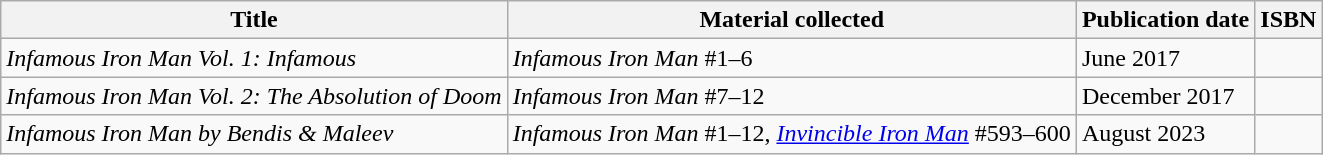<table class="wikitable">
<tr>
<th>Title</th>
<th>Material collected</th>
<th>Publication date</th>
<th>ISBN</th>
</tr>
<tr>
<td><em>Infamous Iron Man Vol. 1: Infamous</em></td>
<td><em>Infamous Iron Man</em> #1–6</td>
<td>June 2017</td>
<td></td>
</tr>
<tr>
<td><em>Infamous Iron Man Vol. 2: The Absolution of Doom</em></td>
<td><em>Infamous Iron Man</em> #7–12</td>
<td>December 2017</td>
<td></td>
</tr>
<tr>
<td><em>Infamous Iron Man by Bendis & Maleev</em></td>
<td><em>Infamous Iron Man</em> #1–12, <em><a href='#'>Invincible Iron Man</a></em> #593–600</td>
<td>August 2023</td>
<td></td>
</tr>
</table>
